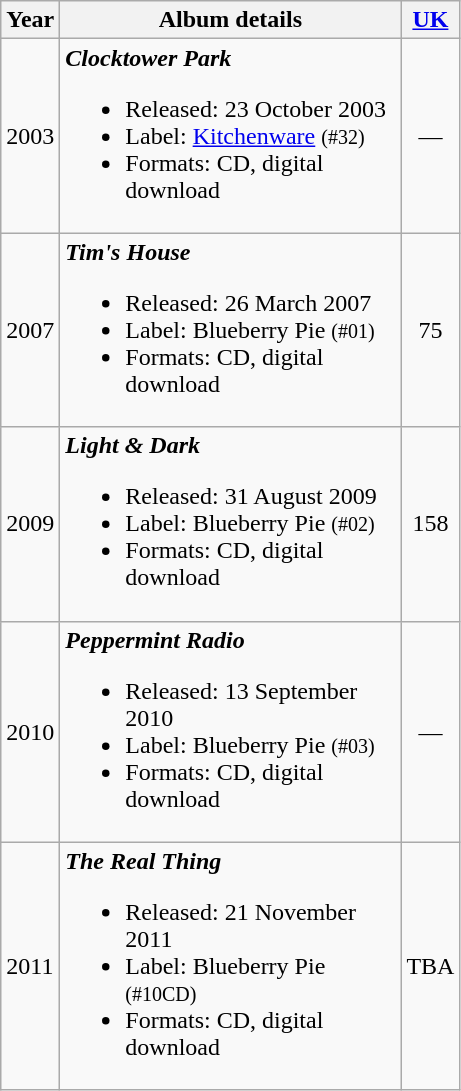<table class="wikitable">
<tr>
<th>Year</th>
<th style="width:220px;">Album details</th>
<th><a href='#'>UK</a></th>
</tr>
<tr>
<td>2003</td>
<td><strong><em>Clocktower Park</em></strong><br><ul><li>Released: 23 October 2003</li><li>Label: <a href='#'>Kitchenware</a> <small>(#32)</small></li><li>Formats: CD, digital download</li></ul></td>
<td style="text-align:center;">—</td>
</tr>
<tr>
<td>2007</td>
<td><strong><em>Tim's House</em></strong><br><ul><li>Released: 26 March 2007</li><li>Label: Blueberry Pie <small>(#01)</small></li><li>Formats: CD, digital download</li></ul></td>
<td style="text-align:center;">75</td>
</tr>
<tr>
<td>2009</td>
<td><strong><em>Light & Dark</em></strong><br><ul><li>Released: 31 August 2009</li><li>Label: Blueberry Pie <small>(#02)</small></li><li>Formats: CD, digital download</li></ul></td>
<td style="text-align:center;">158</td>
</tr>
<tr>
<td>2010</td>
<td><strong><em>Peppermint Radio</em></strong><br><ul><li>Released: 13 September 2010</li><li>Label: Blueberry Pie <small>(#03)</small></li><li>Formats: CD, digital download</li></ul></td>
<td style="text-align:center;">—</td>
</tr>
<tr>
<td>2011</td>
<td><strong><em>The Real Thing</em></strong><br><ul><li>Released: 21 November 2011</li><li>Label: Blueberry Pie <small>(#10CD)</small></li><li>Formats: CD, digital download</li></ul></td>
<td style="text-align:center;">TBA</td>
</tr>
</table>
